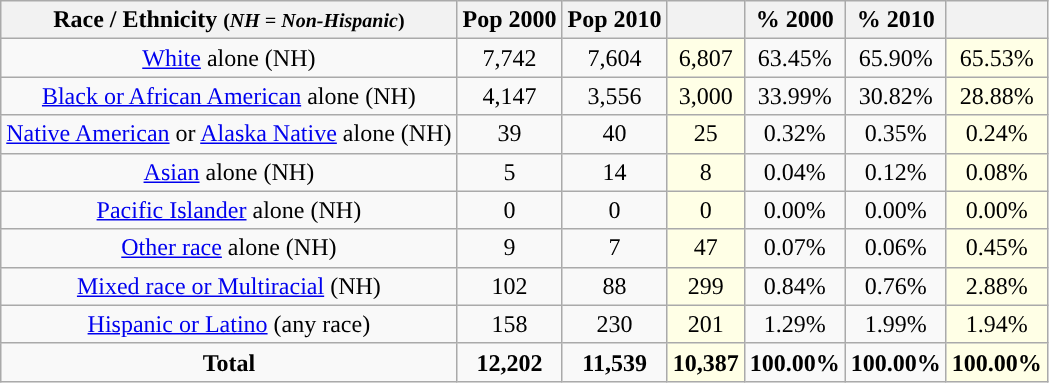<table class="wikitable" style="text-align:center;">
<tr>
<th>Race / Ethnicity <small>(<em>NH = Non-Hispanic</em>)</small></th>
<th>Pop 2000</th>
<th>Pop 2010</th>
<th></th>
<th>% 2000</th>
<th>% 2010</th>
<th></th>
</tr>
<tr>
<td><a href='#'>White</a> alone (NH)</td>
<td>7,742</td>
<td>7,604</td>
<td style='background: #ffffe6;'>6,807</td>
<td>63.45%</td>
<td>65.90%</td>
<td style='background: #ffffe6;'>65.53%</td>
</tr>
<tr>
<td><a href='#'>Black or African American</a> alone (NH)</td>
<td>4,147</td>
<td>3,556</td>
<td style='background: #ffffe6;'>3,000</td>
<td>33.99%</td>
<td>30.82%</td>
<td style='background: #ffffe6;'>28.88%</td>
</tr>
<tr>
<td><a href='#'>Native American</a> or <a href='#'>Alaska Native</a> alone (NH)</td>
<td>39</td>
<td>40</td>
<td style='background: #ffffe6;'>25</td>
<td>0.32%</td>
<td>0.35%</td>
<td style='background: #ffffe6;'>0.24%</td>
</tr>
<tr>
<td><a href='#'>Asian</a> alone (NH)</td>
<td>5</td>
<td>14</td>
<td style='background: #ffffe6;'>8</td>
<td>0.04%</td>
<td>0.12%</td>
<td style='background: #ffffe6;'>0.08%</td>
</tr>
<tr>
<td><a href='#'>Pacific Islander</a> alone (NH)</td>
<td>0</td>
<td>0</td>
<td style='background: #ffffe6;'>0</td>
<td>0.00%</td>
<td>0.00%</td>
<td style='background: #ffffe6;'>0.00%</td>
</tr>
<tr>
<td><a href='#'>Other race</a> alone (NH)</td>
<td>9</td>
<td>7</td>
<td style='background: #ffffe6;'>47</td>
<td>0.07%</td>
<td>0.06%</td>
<td style='background: #ffffe6;'>0.45%</td>
</tr>
<tr>
<td><a href='#'>Mixed race or Multiracial</a> (NH)</td>
<td>102</td>
<td>88</td>
<td style='background: #ffffe6;'>299</td>
<td>0.84%</td>
<td>0.76%</td>
<td style='background: #ffffe6;'>2.88%</td>
</tr>
<tr>
<td><a href='#'>Hispanic or Latino</a> (any race)</td>
<td>158</td>
<td>230</td>
<td style='background: #ffffe6;'>201</td>
<td>1.29%</td>
<td>1.99%</td>
<td style='background: #ffffe6;'>1.94%</td>
</tr>
<tr>
<td><strong>Total</strong></td>
<td><strong>12,202</strong></td>
<td><strong>11,539</strong></td>
<td style='background: #ffffe6;'><strong>10,387</strong></td>
<td><strong>100.00%</strong></td>
<td><strong>100.00%</strong></td>
<td style='background: #ffffe6;'><strong>100.00%</strong></td>
</tr>
</table>
